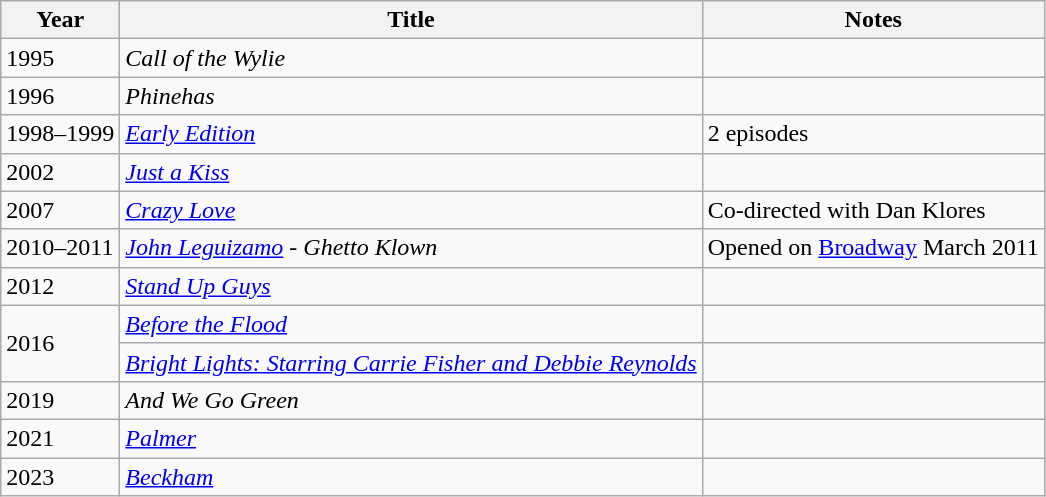<table class="wikitable sortable">
<tr>
<th>Year</th>
<th>Title</th>
<th class="unsortable">Notes</th>
</tr>
<tr>
<td>1995</td>
<td><em>Call of the Wylie</em></td>
<td></td>
</tr>
<tr>
<td>1996</td>
<td><em>Phinehas</em></td>
<td></td>
</tr>
<tr>
<td>1998–1999</td>
<td><em><a href='#'>Early Edition</a></em></td>
<td>2 episodes</td>
</tr>
<tr>
<td>2002</td>
<td><em><a href='#'>Just a Kiss</a></em></td>
<td></td>
</tr>
<tr>
<td>2007</td>
<td><em><a href='#'>Crazy Love</a></em></td>
<td>Co-directed with Dan Klores</td>
</tr>
<tr>
<td>2010–2011</td>
<td><em><a href='#'>John Leguizamo</a> - Ghetto Klown</em></td>
<td>Opened on <a href='#'>Broadway</a> March 2011</td>
</tr>
<tr>
<td>2012</td>
<td><em><a href='#'>Stand Up Guys</a></em></td>
<td></td>
</tr>
<tr>
<td rowspan="2">2016</td>
<td><em><a href='#'>Before the Flood</a></em></td>
<td></td>
</tr>
<tr>
<td><em><a href='#'>Bright Lights: Starring Carrie Fisher and Debbie Reynolds</a></em></td>
<td></td>
</tr>
<tr>
<td>2019</td>
<td><em>And We Go Green</em></td>
<td></td>
</tr>
<tr>
<td>2021</td>
<td><em><a href='#'>Palmer</a></em></td>
<td></td>
</tr>
<tr>
<td>2023</td>
<td><em><a href='#'>Beckham</a></em></td>
<td></td>
</tr>
</table>
